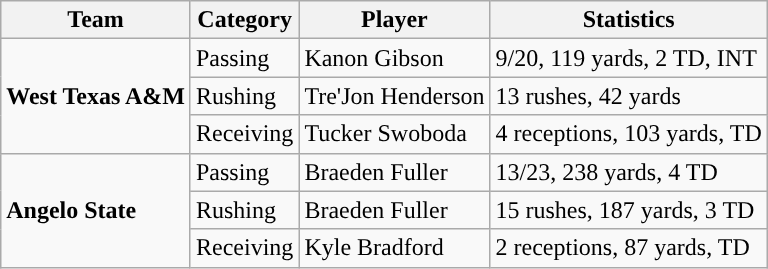<table class="wikitable" style="float: right;">
<tr>
<th>Team</th>
<th>Category</th>
<th>Player</th>
<th>Statistics</th>
</tr>
<tr>
<td rowspan=3><strong>West Texas A&M</strong></td>
<td>Passing</td>
<td>Kanon Gibson</td>
<td>9/20, 119 yards, 2 TD, INT</td>
</tr>
<tr>
<td>Rushing</td>
<td>Tre'Jon Henderson</td>
<td>13 rushes, 42 yards</td>
</tr>
<tr>
<td>Receiving</td>
<td>Tucker Swoboda</td>
<td>4 receptions, 103 yards, TD</td>
</tr>
<tr>
<td rowspan=3><strong>Angelo State</strong></td>
<td>Passing</td>
<td>Braeden Fuller</td>
<td>13/23, 238 yards, 4 TD</td>
</tr>
<tr>
<td>Rushing</td>
<td>Braeden Fuller</td>
<td>15 rushes, 187 yards, 3 TD</td>
</tr>
<tr>
<td>Receiving</td>
<td>Kyle Bradford</td>
<td>2 receptions, 87 yards, TD</td>
</tr>
</table>
